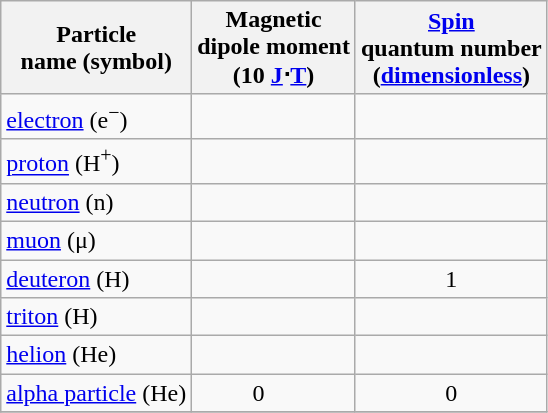<table class="wikitable">
<tr>
<th>Particle<br>name (symbol)</th>
<th>Magnetic<br>dipole moment<br>(10 <a href='#'>J</a>⋅<a href='#'>T</a>)</th>
<th><a href='#'>Spin</a><br>quantum number<br>(<a href='#'>dimensionless</a>)</th>
</tr>
<tr>
<td><a href='#'>electron</a> (e<sup>−</sup>)</td>
<td style="padding-left:2.5em"></td>
<td align=center></td>
</tr>
<tr>
<td><a href='#'>proton</a> (H<sup>+</sup>)</td>
<td style="padding-left:2.5em"></td>
<td align=center></td>
</tr>
<tr>
<td><a href='#'>neutron</a> (n)</td>
<td style="padding-left:2.5em"></td>
<td align=center></td>
</tr>
<tr>
<td><a href='#'>muon</a> (μ)</td>
<td style="padding-left:2.5em"></td>
<td align=center></td>
</tr>
<tr>
<td><a href='#'>deuteron</a> (H)</td>
<td style="padding-left:2.5em"></td>
<td align=center>1</td>
</tr>
<tr>
<td><a href='#'>triton</a> (H)</td>
<td style="padding-left:2.5em"></td>
<td align=center></td>
</tr>
<tr>
<td><a href='#'>helion</a> (He)</td>
<td style="padding-left:2.5em"></td>
<td align=center></td>
</tr>
<tr>
<td><a href='#'>alpha particle</a> (He)</td>
<td style="padding-left:2.5em">0</td>
<td align=center>0</td>
</tr>
<tr>
</tr>
</table>
